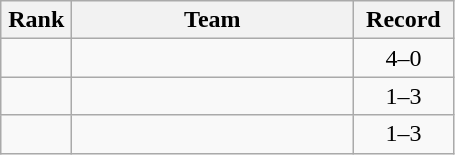<table class="wikitable" style="text-align: center;">
<tr>
<th width=40>Rank</th>
<th width=180>Team</th>
<th width=60>Record</th>
</tr>
<tr>
<td></td>
<td align="left"></td>
<td>4–0</td>
</tr>
<tr>
<td></td>
<td align="left"></td>
<td>1–3</td>
</tr>
<tr>
<td></td>
<td align="left"></td>
<td>1–3</td>
</tr>
</table>
